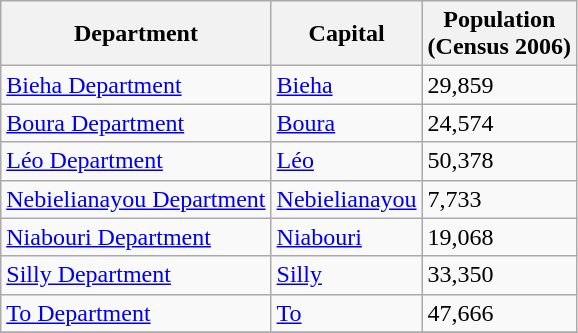<table class="wikitable">
<tr>
<th>Department</th>
<th>Capital</th>
<th>Population<br>(Census 2006)</th>
</tr>
<tr>
<td><a href='#'>Bieha Department</a></td>
<td><a href='#'>Bieha</a></td>
<td>29,859</td>
</tr>
<tr>
<td><a href='#'>Boura Department</a></td>
<td><a href='#'>Boura</a></td>
<td>24,574</td>
</tr>
<tr>
<td><a href='#'>Léo Department</a></td>
<td><a href='#'>Léo</a></td>
<td>50,378</td>
</tr>
<tr>
<td><a href='#'>Nebielianayou Department</a></td>
<td><a href='#'>Nebielianayou</a></td>
<td>7,733</td>
</tr>
<tr>
<td><a href='#'>Niabouri Department</a></td>
<td><a href='#'>Niabouri</a></td>
<td>19,068</td>
</tr>
<tr>
<td><a href='#'>Silly Department</a></td>
<td><a href='#'>Silly</a></td>
<td>33,350</td>
</tr>
<tr>
<td><a href='#'>To Department</a></td>
<td><a href='#'>To</a></td>
<td>47,666</td>
</tr>
<tr>
</tr>
</table>
